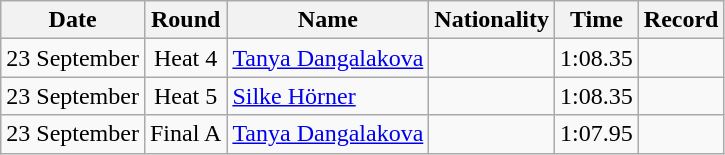<table class="wikitable" style="text-align:center">
<tr>
<th>Date</th>
<th>Round</th>
<th>Name</th>
<th>Nationality</th>
<th>Time</th>
<th>Record</th>
</tr>
<tr>
<td>23 September</td>
<td>Heat 4</td>
<td align="left"><a href='#'>Tanya Dangalakova</a></td>
<td align="left"></td>
<td>1:08.35</td>
<td></td>
</tr>
<tr>
<td>23 September</td>
<td>Heat 5</td>
<td align="left"><a href='#'>Silke Hörner</a></td>
<td align="left"></td>
<td>1:08.35</td>
<td></td>
</tr>
<tr>
<td>23 September</td>
<td>Final A</td>
<td align="left"><a href='#'>Tanya Dangalakova</a></td>
<td align="left"></td>
<td>1:07.95</td>
<td></td>
</tr>
</table>
